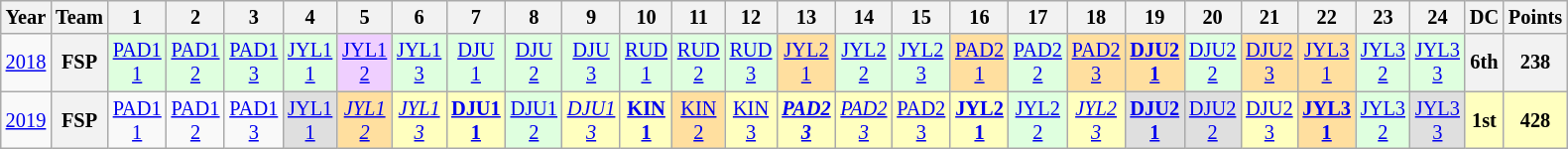<table class="wikitable" style="text-align:center; font-size:85%">
<tr>
<th>Year</th>
<th>Team</th>
<th>1</th>
<th>2</th>
<th>3</th>
<th>4</th>
<th>5</th>
<th>6</th>
<th>7</th>
<th>8</th>
<th>9</th>
<th>10</th>
<th>11</th>
<th>12</th>
<th>13</th>
<th>14</th>
<th>15</th>
<th>16</th>
<th>17</th>
<th>18</th>
<th>19</th>
<th>20</th>
<th>21</th>
<th>22</th>
<th>23</th>
<th>24</th>
<th>DC</th>
<th>Points</th>
</tr>
<tr>
<td><a href='#'>2018</a></td>
<th>FSP</th>
<td style="background:#DFFFDF;"><a href='#'>PAD1<br>1</a><br></td>
<td style="background:#DFFFDF;"><a href='#'>PAD1<br>2</a><br></td>
<td style="background:#DFFFDF;"><a href='#'>PAD1<br>3</a><br></td>
<td style="background:#DFFFDF;"><a href='#'>JYL1<br>1</a><br></td>
<td style="background:#EFCFFF;"><a href='#'>JYL1<br>2</a><br></td>
<td style="background:#DFFFDF;"><a href='#'>JYL1<br>3</a><br></td>
<td style="background:#DFFFDF;"><a href='#'>DJU<br>1</a><br></td>
<td style="background:#DFFFDF;"><a href='#'>DJU<br>2</a><br></td>
<td style="background:#DFFFDF;"><a href='#'>DJU<br>3</a><br></td>
<td style="background:#DFFFDF;"><a href='#'>RUD<br>1</a><br></td>
<td style="background:#DFFFDF;"><a href='#'>RUD<br>2</a><br></td>
<td style="background:#DFFFDF;"><a href='#'>RUD<br>3</a><br></td>
<td style="background:#FFDF9F;"><a href='#'>JYL2<br>1</a><br></td>
<td style="background:#DFFFDF;"><a href='#'>JYL2<br>2</a><br></td>
<td style="background:#DFFFDF;"><a href='#'>JYL2<br>3</a><br></td>
<td style="background:#FFDF9F;"><a href='#'>PAD2<br>1</a><br></td>
<td style="background:#DFFFDF;"><a href='#'>PAD2<br>2</a><br></td>
<td style="background:#FFDF9F;"><a href='#'>PAD2<br>3</a><br></td>
<td style="background:#FFDF9F;"><strong><a href='#'>DJU2<br>1</a></strong><br></td>
<td style="background:#DFFFDF;"><a href='#'>DJU2<br>2</a><br></td>
<td style="background:#FFDF9F;"><a href='#'>DJU2<br>3</a><br></td>
<td style="background:#FFDF9F;"><a href='#'>JYL3<br>1</a><br></td>
<td style="background:#DFFFDF;"><a href='#'>JYL3<br>2</a><br></td>
<td style="background:#DFFFDF;"><a href='#'>JYL3<br>3</a><br></td>
<th>6th</th>
<th>238</th>
</tr>
<tr>
<td><a href='#'>2019</a></td>
<th>FSP</th>
<td style="background:#;"><a href='#'>PAD1<br>1</a></td>
<td style="background:#;"><a href='#'>PAD1<br>2</a></td>
<td style="background:#;"><a href='#'>PAD1<br>3</a></td>
<td style="background:#DFDFDF;"><a href='#'>JYL1<br>1</a><br></td>
<td style="background:#FFDF9F;"><em><a href='#'>JYL1<br>2</a></em><br></td>
<td style="background:#FFFFBF;"><em><a href='#'>JYL1<br>3</a></em><br></td>
<td style="background:#FFFFBF;"><strong><a href='#'>DJU1<br>1</a></strong><br></td>
<td style="background:#DFFFDF;"><a href='#'>DJU1<br>2</a><br></td>
<td style="background:#FFFFBF;"><em><a href='#'>DJU1<br>3</a></em><br></td>
<td style="background:#FFFFBF;"><strong><a href='#'>KIN<br>1</a></strong><br></td>
<td style="background:#FFDF9F;"><a href='#'>KIN<br>2</a><br></td>
<td style="background:#FFFFBF;"><a href='#'>KIN<br>3</a><br></td>
<td style="background:#FFFFBF;"><strong><em><a href='#'>PAD2<br>3</a></em></strong><br></td>
<td style="background:#FFFFBF;"><em><a href='#'>PAD2<br>3</a></em><br></td>
<td style="background:#FFFFBF;"><a href='#'>PAD2<br>3</a><br></td>
<td style="background:#FFFFBF;"><strong><a href='#'>JYL2<br>1</a></strong><br></td>
<td style="background:#DFFFDF;"><a href='#'>JYL2<br>2</a><br></td>
<td style="background:#FFFFBF;"><em><a href='#'>JYL2<br>3</a></em><br></td>
<td style="background:#DFDFDF;"><strong><a href='#'>DJU2<br>1</a></strong><br></td>
<td style="background:#DFDFDF;"><a href='#'>DJU2<br>2</a><br></td>
<td style="background:#FFFFBF;"><a href='#'>DJU2<br>3</a><br></td>
<td style="background:#FFDF9F;"><strong><a href='#'>JYL3<br>1</a></strong><br></td>
<td style="background:#DFFFDF;"><a href='#'>JYL3<br>2</a><br></td>
<td style="background:#DFDFDF;"><a href='#'>JYL3<br>3</a><br></td>
<th style="background:#FFFFBF;">1st</th>
<th style="background:#FFFFBF;">428</th>
</tr>
</table>
